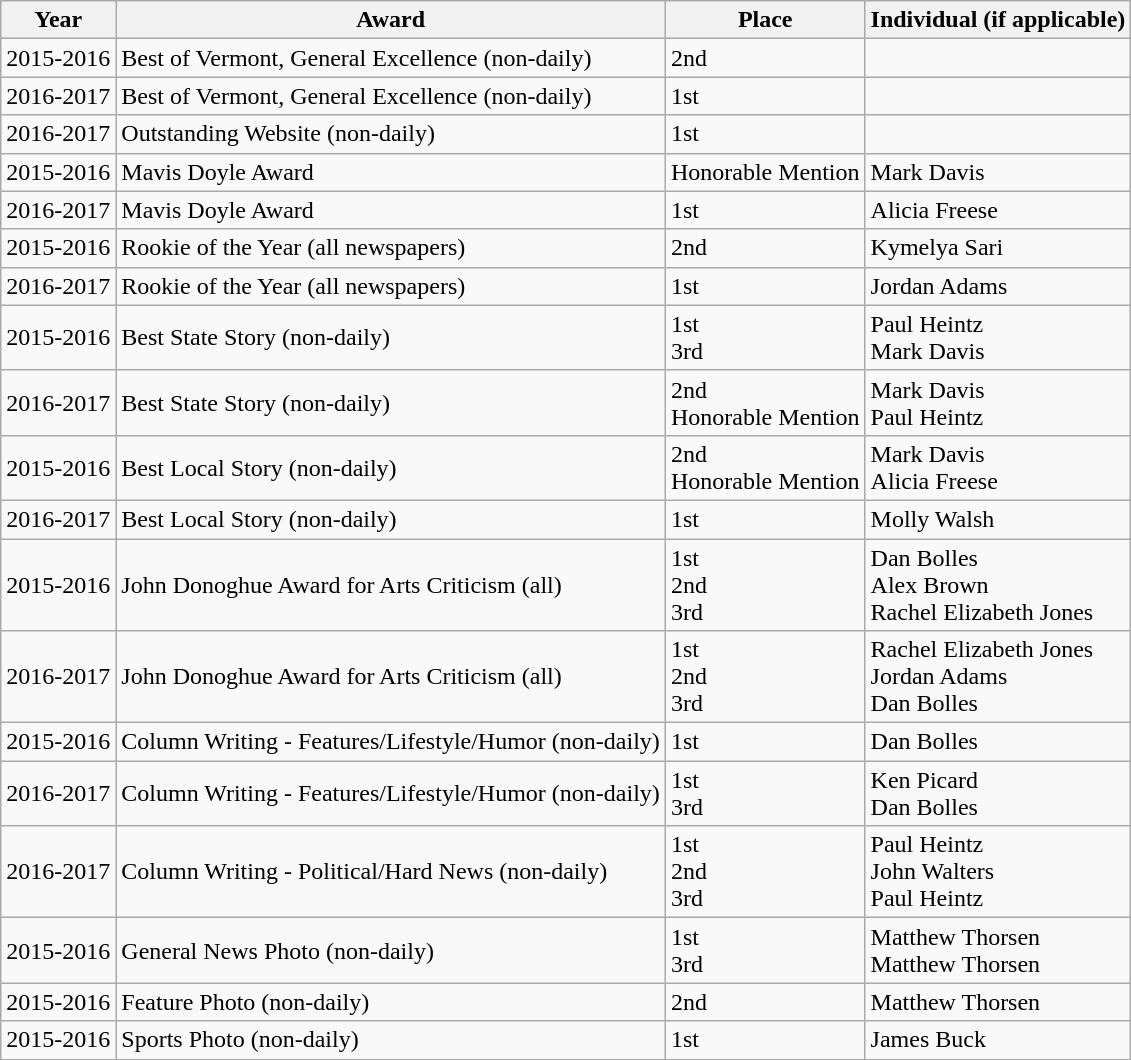<table class="wikitable">
<tr>
<th>Year</th>
<th>Award</th>
<th>Place</th>
<th>Individual (if applicable)</th>
</tr>
<tr>
<td>2015-2016</td>
<td>Best of Vermont, General Excellence (non-daily)</td>
<td>2nd</td>
<td></td>
</tr>
<tr>
<td>2016-2017</td>
<td>Best of Vermont, General Excellence (non-daily)</td>
<td>1st</td>
<td></td>
</tr>
<tr>
<td>2016-2017</td>
<td>Outstanding Website (non-daily)</td>
<td>1st</td>
<td></td>
</tr>
<tr>
<td>2015-2016</td>
<td>Mavis Doyle Award</td>
<td>Honorable Mention</td>
<td>Mark Davis</td>
</tr>
<tr>
<td>2016-2017</td>
<td>Mavis Doyle Award</td>
<td>1st</td>
<td>Alicia Freese</td>
</tr>
<tr>
<td>2015-2016</td>
<td>Rookie of the Year (all newspapers)</td>
<td>2nd</td>
<td>Kymelya Sari</td>
</tr>
<tr>
<td>2016-2017</td>
<td>Rookie of the Year (all newspapers)</td>
<td>1st</td>
<td>Jordan Adams</td>
</tr>
<tr>
<td>2015-2016</td>
<td>Best State Story (non-daily)</td>
<td>1st<br>3rd</td>
<td>Paul Heintz<br>Mark Davis</td>
</tr>
<tr>
<td>2016-2017</td>
<td>Best State Story (non-daily)</td>
<td>2nd<br>Honorable Mention</td>
<td>Mark Davis<br>Paul Heintz</td>
</tr>
<tr>
<td>2015-2016</td>
<td>Best Local Story (non-daily)</td>
<td>2nd<br>Honorable Mention</td>
<td>Mark Davis<br>Alicia Freese</td>
</tr>
<tr>
<td>2016-2017</td>
<td>Best Local Story (non-daily)</td>
<td>1st</td>
<td>Molly Walsh</td>
</tr>
<tr>
<td>2015-2016</td>
<td>John Donoghue Award for Arts Criticism (all)</td>
<td>1st<br>2nd<br>3rd</td>
<td>Dan Bolles<br>Alex Brown<br>Rachel Elizabeth Jones</td>
</tr>
<tr>
<td>2016-2017</td>
<td>John Donoghue Award for Arts Criticism (all)</td>
<td>1st<br>2nd<br>3rd</td>
<td>Rachel Elizabeth Jones<br>Jordan Adams<br>Dan Bolles</td>
</tr>
<tr>
<td>2015-2016</td>
<td>Column Writing - Features/Lifestyle/Humor (non-daily)</td>
<td>1st</td>
<td>Dan Bolles</td>
</tr>
<tr>
<td>2016-2017</td>
<td>Column Writing - Features/Lifestyle/Humor (non-daily)</td>
<td>1st<br>3rd</td>
<td>Ken Picard<br>Dan Bolles</td>
</tr>
<tr>
<td>2016-2017</td>
<td>Column Writing - Political/Hard News (non-daily)</td>
<td>1st<br>2nd<br>3rd</td>
<td>Paul Heintz<br>John Walters<br>Paul Heintz</td>
</tr>
<tr>
<td>2015-2016</td>
<td>General News Photo (non-daily)</td>
<td>1st<br>3rd</td>
<td>Matthew Thorsen<br>Matthew Thorsen</td>
</tr>
<tr>
<td>2015-2016</td>
<td>Feature Photo (non-daily)</td>
<td>2nd</td>
<td>Matthew Thorsen</td>
</tr>
<tr>
<td>2015-2016</td>
<td>Sports Photo (non-daily)</td>
<td>1st</td>
<td>James Buck</td>
</tr>
</table>
